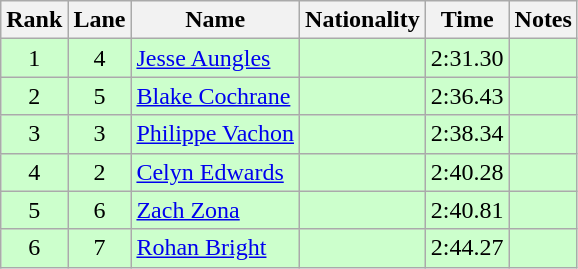<table class="wikitable sortable" style="text-align:center">
<tr>
<th>Rank</th>
<th>Lane</th>
<th>Name</th>
<th>Nationality</th>
<th>Time</th>
<th>Notes</th>
</tr>
<tr bgcolor=ccffcc>
<td>1</td>
<td>4</td>
<td align=left><a href='#'>Jesse Aungles</a></td>
<td align=left></td>
<td>2:31.30</td>
<td></td>
</tr>
<tr bgcolor=ccffcc>
<td>2</td>
<td>5</td>
<td align=left><a href='#'>Blake Cochrane</a></td>
<td align=left></td>
<td>2:36.43</td>
<td></td>
</tr>
<tr bgcolor=ccffcc>
<td>3</td>
<td>3</td>
<td align=left><a href='#'>Philippe Vachon</a></td>
<td align=left></td>
<td>2:38.34</td>
<td></td>
</tr>
<tr bgcolor=ccffcc>
<td>4</td>
<td>2</td>
<td align=left><a href='#'>Celyn Edwards</a></td>
<td align=left></td>
<td>2:40.28</td>
<td></td>
</tr>
<tr bgcolor=ccffcc>
<td>5</td>
<td>6</td>
<td align=left><a href='#'>Zach Zona</a></td>
<td align=left></td>
<td>2:40.81</td>
<td></td>
</tr>
<tr bgcolor=ccffcc>
<td>6</td>
<td>7</td>
<td align=left><a href='#'>Rohan Bright</a></td>
<td align=left></td>
<td>2:44.27</td>
<td></td>
</tr>
</table>
